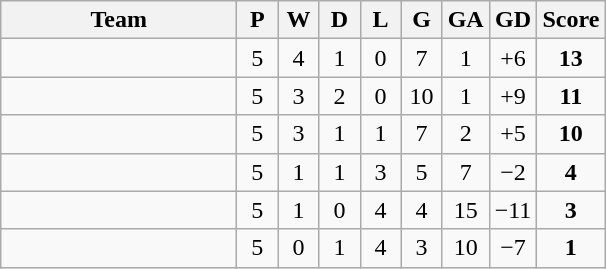<table class="wikitable" style="text-align:center;">
<tr>
<th width=150>Team</th>
<th width=20>P</th>
<th width=20>W</th>
<th width=20>D</th>
<th width=20>L</th>
<th width=20>G</th>
<th width=20>GA</th>
<th width=20>GD</th>
<th width=20>Score</th>
</tr>
<tr>
<td align="left"></td>
<td>5</td>
<td>4</td>
<td>1</td>
<td>0</td>
<td>7</td>
<td>1</td>
<td>+6</td>
<td><strong>13</strong></td>
</tr>
<tr>
<td align="left"></td>
<td>5</td>
<td>3</td>
<td>2</td>
<td>0</td>
<td>10</td>
<td>1</td>
<td>+9</td>
<td><strong>11</strong></td>
</tr>
<tr>
<td align="left"></td>
<td>5</td>
<td>3</td>
<td>1</td>
<td>1</td>
<td>7</td>
<td>2</td>
<td>+5</td>
<td><strong>10</strong></td>
</tr>
<tr>
<td align="left"></td>
<td>5</td>
<td>1</td>
<td>1</td>
<td>3</td>
<td>5</td>
<td>7</td>
<td>−2</td>
<td><strong>4</strong></td>
</tr>
<tr>
<td align="left"></td>
<td>5</td>
<td>1</td>
<td>0</td>
<td>4</td>
<td>4</td>
<td>15</td>
<td>−11</td>
<td><strong>3</strong></td>
</tr>
<tr>
<td align="left"></td>
<td>5</td>
<td>0</td>
<td>1</td>
<td>4</td>
<td>3</td>
<td>10</td>
<td>−7</td>
<td><strong>1</strong></td>
</tr>
</table>
